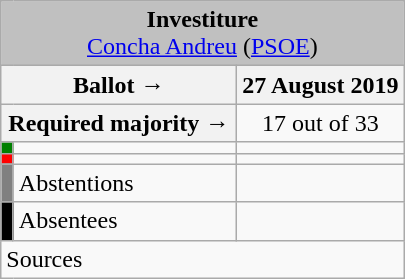<table class="wikitable" style="text-align:center;">
<tr>
<td colspan="3" align="center" bgcolor="#C0C0C0"><strong>Investiture</strong><br><a href='#'>Concha Andreu</a> (<a href='#'>PSOE</a>)</td>
</tr>
<tr>
<th colspan="2" width="150px">Ballot →</th>
<th>27 August 2019</th>
</tr>
<tr>
<th colspan="2">Required majority →</th>
<td>17 out of 33 </td>
</tr>
<tr>
<th width="1px" style="background:green;"></th>
<td align="left"></td>
<td></td>
</tr>
<tr>
<th style="color:inherit;background:red;"></th>
<td align="left"></td>
<td></td>
</tr>
<tr>
<th style="color:inherit;background:gray;"></th>
<td align="left"><span>Abstentions</span></td>
<td></td>
</tr>
<tr>
<th style="color:inherit;background:black;"></th>
<td align="left"><span>Absentees</span></td>
<td></td>
</tr>
<tr>
<td align="left" colspan="3">Sources</td>
</tr>
</table>
